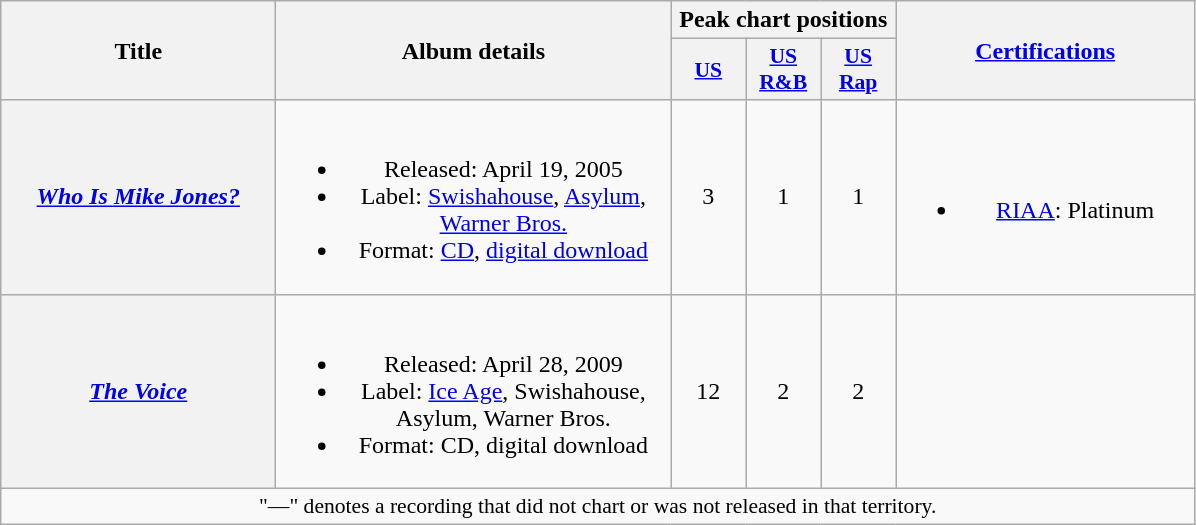<table class="wikitable plainrowheaders" style="text-align:center;" border="1">
<tr>
<th scope="col" rowspan="2" style="width:11em;">Title</th>
<th scope="col" rowspan="2" style="width:16em;">Album details</th>
<th scope="col" colspan="3">Peak chart positions</th>
<th scope="col" rowspan="2" style="width:12em;"><a href='#'>Certifications</a></th>
</tr>
<tr>
<th scope="col" style="width:3em;font-size:90%;"><a href='#'>US</a></th>
<th scope="col" style="width:3em;font-size:90%;"><a href='#'>US R&B</a></th>
<th scope="col" style="width:3em;font-size:90%;"><a href='#'>US Rap</a></th>
</tr>
<tr>
<th scope="row"><em><a href='#'>Who Is Mike Jones?</a></em></th>
<td><br><ul><li>Released: April 19, 2005</li><li>Label: <a href='#'>Swishahouse</a>, <a href='#'>Asylum</a>, <a href='#'>Warner Bros.</a></li><li>Format: <a href='#'>CD</a>, <a href='#'>digital download</a></li></ul></td>
<td>3</td>
<td>1</td>
<td>1</td>
<td><br><ul><li><a href='#'>RIAA</a>: Platinum</li></ul></td>
</tr>
<tr>
<th scope="row"><em><a href='#'>The Voice</a></em></th>
<td><br><ul><li>Released: April 28, 2009</li><li>Label: <a href='#'>Ice Age</a>, Swishahouse, Asylum, Warner Bros.</li><li>Format: CD, digital download</li></ul></td>
<td>12</td>
<td>2</td>
<td>2</td>
<td></td>
</tr>
<tr>
<td colspan="9" style="font-size:90%">"—" denotes a recording that did not chart or was not released in that territory.</td>
</tr>
</table>
